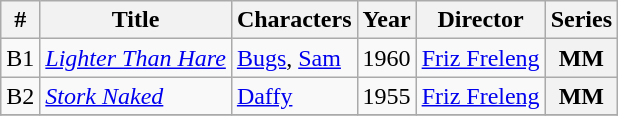<table class="wikitable sortable">
<tr>
<th>#</th>
<th>Title</th>
<th>Characters</th>
<th>Year</th>
<th>Director</th>
<th>Series</th>
</tr>
<tr>
<td>B1</td>
<td><em><a href='#'>Lighter Than Hare</a></em></td>
<td><a href='#'>Bugs</a>, <a href='#'>Sam</a></td>
<td>1960</td>
<td><a href='#'>Friz Freleng</a></td>
<th>MM</th>
</tr>
<tr>
<td>B2</td>
<td><em><a href='#'>Stork Naked</a></em></td>
<td><a href='#'>Daffy</a></td>
<td>1955</td>
<td><a href='#'>Friz Freleng</a></td>
<th>MM</th>
</tr>
<tr>
</tr>
</table>
